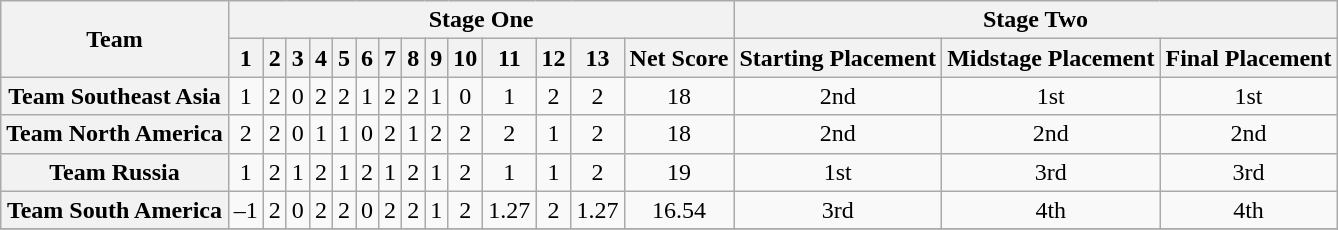<table class=wikitable style="text-align:center">
<tr>
<th rowspan=2>Team</th>
<th colspan=14>Stage One</th>
<th colspan=3>Stage Two</th>
</tr>
<tr>
<th>1</th>
<th>2</th>
<th>3</th>
<th>4</th>
<th>5</th>
<th>6</th>
<th>7</th>
<th>8</th>
<th>9</th>
<th>10</th>
<th>11</th>
<th>12</th>
<th>13</th>
<th>Net Score</th>
<th>Starting Placement</th>
<th>Midstage Placement</th>
<th>Final Placement</th>
</tr>
<tr>
<th>Team Southeast Asia</th>
<td>1</td>
<td>2</td>
<td>0</td>
<td>2</td>
<td>2</td>
<td>1</td>
<td>2</td>
<td>2</td>
<td>1</td>
<td>0</td>
<td>1</td>
<td>2</td>
<td>2</td>
<td>18</td>
<td>2nd</td>
<td>1st</td>
<td>1st</td>
</tr>
<tr>
<th>Team North America</th>
<td>2</td>
<td>2</td>
<td>0</td>
<td>1</td>
<td>1</td>
<td>0</td>
<td>2</td>
<td>1</td>
<td>2</td>
<td>2</td>
<td>2</td>
<td>1</td>
<td>2</td>
<td>18</td>
<td>2nd</td>
<td>2nd</td>
<td>2nd</td>
</tr>
<tr>
<th>Team Russia</th>
<td>1</td>
<td>2</td>
<td>1</td>
<td>2</td>
<td>1</td>
<td>2</td>
<td>1</td>
<td>2</td>
<td>1</td>
<td>2</td>
<td>1</td>
<td>1</td>
<td>2</td>
<td>19</td>
<td>1st</td>
<td>3rd</td>
<td>3rd</td>
</tr>
<tr>
<th>Team South America</th>
<td>–1</td>
<td>2</td>
<td>0</td>
<td>2</td>
<td>2</td>
<td>0</td>
<td>2</td>
<td>2</td>
<td>1</td>
<td>2</td>
<td>1.27</td>
<td>2</td>
<td>1.27</td>
<td>16.54</td>
<td>3rd</td>
<td>4th</td>
<td>4th</td>
</tr>
<tr>
</tr>
</table>
